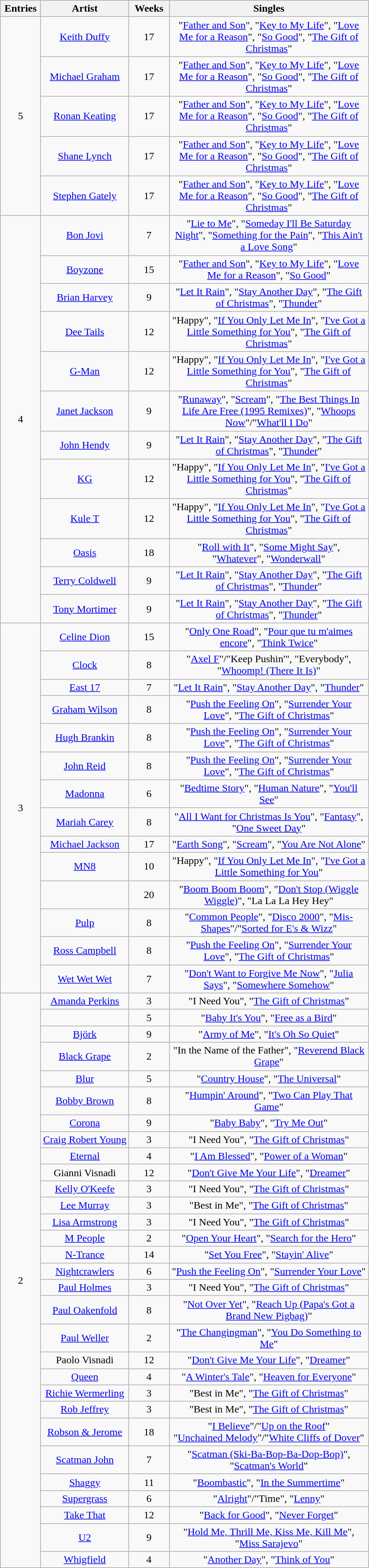<table class="wikitable sortable" style="text-align: center;">
<tr>
<th scope="col" style="width:55px;" data-sort-type="number">Entries</th>
<th scope="col" style="text-align:center;">Artist</th>
<th scope="col" style="width:55px;" data-sort-type="number">Weeks</th>
<th scope="col" style="width:300px;">Singles</th>
</tr>
<tr>
<td rowspan="5">5</td>
<td><a href='#'>Keith Duffy</a> </td>
<td>17</td>
<td>"<a href='#'>Father and Son</a>", "<a href='#'>Key to My Life</a>", "<a href='#'>Love Me for a Reason</a>", "<a href='#'>So Good</a>", "<a href='#'>The Gift of Christmas</a>"</td>
</tr>
<tr>
<td><a href='#'>Michael Graham</a> </td>
<td>17</td>
<td>"<a href='#'>Father and Son</a>", "<a href='#'>Key to My Life</a>", "<a href='#'>Love Me for a Reason</a>", "<a href='#'>So Good</a>", "<a href='#'>The Gift of Christmas</a>"</td>
</tr>
<tr>
<td><a href='#'>Ronan Keating</a> </td>
<td>17</td>
<td>"<a href='#'>Father and Son</a>", "<a href='#'>Key to My Life</a>", "<a href='#'>Love Me for a Reason</a>", "<a href='#'>So Good</a>", "<a href='#'>The Gift of Christmas</a>"</td>
</tr>
<tr>
<td><a href='#'>Shane Lynch</a> </td>
<td>17</td>
<td>"<a href='#'>Father and Son</a>", "<a href='#'>Key to My Life</a>", "<a href='#'>Love Me for a Reason</a>", "<a href='#'>So Good</a>", "<a href='#'>The Gift of Christmas</a>"</td>
</tr>
<tr>
<td><a href='#'>Stephen Gately</a> </td>
<td>17</td>
<td>"<a href='#'>Father and Son</a>", "<a href='#'>Key to My Life</a>", "<a href='#'>Love Me for a Reason</a>", "<a href='#'>So Good</a>", "<a href='#'>The Gift of Christmas</a>"</td>
</tr>
<tr>
<td rowspan="12">4</td>
<td><a href='#'>Bon Jovi</a></td>
<td>7</td>
<td>"<a href='#'>Lie to Me</a>", "<a href='#'>Someday I'll Be Saturday Night</a>", "<a href='#'>Something for the Pain</a>", "<a href='#'>This Ain't a Love Song</a>"</td>
</tr>
<tr>
<td><a href='#'>Boyzone</a> </td>
<td>15</td>
<td>"<a href='#'>Father and Son</a>", "<a href='#'>Key to My Life</a>", "<a href='#'>Love Me for a Reason</a>", "<a href='#'>So Good</a>"</td>
</tr>
<tr>
<td><a href='#'>Brian Harvey</a> </td>
<td>9</td>
<td>"<a href='#'>Let It Rain</a>", "<a href='#'>Stay Another Day</a>", "<a href='#'>The Gift of Christmas</a>", "<a href='#'>Thunder</a>"</td>
</tr>
<tr>
<td><a href='#'>Dee Tails</a> </td>
<td>12</td>
<td>"Happy", "<a href='#'>If You Only Let Me In</a>", "<a href='#'>I've Got a Little Something for You</a>", "<a href='#'>The Gift of Christmas</a>"</td>
</tr>
<tr>
<td><a href='#'>G-Man</a> </td>
<td>12</td>
<td>"Happy", "<a href='#'>If You Only Let Me In</a>", "<a href='#'>I've Got a Little Something for You</a>", "<a href='#'>The Gift of Christmas</a>"</td>
</tr>
<tr>
<td><a href='#'>Janet Jackson</a></td>
<td>9</td>
<td>"<a href='#'>Runaway</a>", "<a href='#'>Scream</a>", "<a href='#'>The Best Things In Life Are Free (1995 Remixes)</a>", "<a href='#'>Whoops Now</a>"/"<a href='#'>What'll I Do</a>"</td>
</tr>
<tr>
<td><a href='#'>John Hendy</a> </td>
<td>9</td>
<td>"<a href='#'>Let It Rain</a>", "<a href='#'>Stay Another Day</a>", "<a href='#'>The Gift of Christmas</a>", "<a href='#'>Thunder</a>"</td>
</tr>
<tr>
<td><a href='#'>KG</a> </td>
<td>12</td>
<td>"Happy", "<a href='#'>If You Only Let Me In</a>", "<a href='#'>I've Got a Little Something for You</a>", "<a href='#'>The Gift of Christmas</a>"</td>
</tr>
<tr>
<td><a href='#'>Kule T</a> </td>
<td>12</td>
<td>"Happy", "<a href='#'>If You Only Let Me In</a>", "<a href='#'>I've Got a Little Something for You</a>", "<a href='#'>The Gift of Christmas</a>"</td>
</tr>
<tr>
<td><a href='#'>Oasis</a> </td>
<td>18</td>
<td>"<a href='#'>Roll with It</a>", "<a href='#'>Some Might Say</a>", "<a href='#'>Whatever</a>", "<a href='#'>Wonderwall</a>"</td>
</tr>
<tr>
<td><a href='#'>Terry Coldwell</a> </td>
<td>9</td>
<td>"<a href='#'>Let It Rain</a>", "<a href='#'>Stay Another Day</a>", "<a href='#'>The Gift of Christmas</a>", "<a href='#'>Thunder</a>"</td>
</tr>
<tr>
<td><a href='#'>Tony Mortimer</a> </td>
<td>9</td>
<td>"<a href='#'>Let It Rain</a>", "<a href='#'>Stay Another Day</a>", "<a href='#'>The Gift of Christmas</a>", "<a href='#'>Thunder</a>"</td>
</tr>
<tr>
<td rowspan="14">3</td>
<td><a href='#'>Celine Dion</a> </td>
<td>15</td>
<td>"<a href='#'>Only One Road</a>", "<a href='#'>Pour que tu m'aimes encore</a>", "<a href='#'>Think Twice</a>"</td>
</tr>
<tr>
<td><a href='#'>Clock</a></td>
<td>8</td>
<td>"<a href='#'>Axel F</a>"/"Keep Pushin'", "Everybody", "<a href='#'>Whoomp! (There It Is)</a>"</td>
</tr>
<tr>
<td><a href='#'>East 17</a> </td>
<td>7</td>
<td>"<a href='#'>Let It Rain</a>", "<a href='#'>Stay Another Day</a>", "<a href='#'>Thunder</a>"</td>
</tr>
<tr>
<td><a href='#'>Graham Wilson</a> </td>
<td>8</td>
<td>"<a href='#'>Push the Feeling On</a>", "<a href='#'>Surrender Your Love</a>", "<a href='#'>The Gift of Christmas</a>"</td>
</tr>
<tr>
<td><a href='#'>Hugh Brankin</a> </td>
<td>8</td>
<td>"<a href='#'>Push the Feeling On</a>", "<a href='#'>Surrender Your Love</a>", "<a href='#'>The Gift of Christmas</a>"</td>
</tr>
<tr>
<td><a href='#'>John Reid</a> </td>
<td>8</td>
<td>"<a href='#'>Push the Feeling On</a>", "<a href='#'>Surrender Your Love</a>", "<a href='#'>The Gift of Christmas</a>"</td>
</tr>
<tr>
<td><a href='#'>Madonna</a></td>
<td>6</td>
<td>"<a href='#'>Bedtime Story</a>", "<a href='#'>Human Nature</a>", "<a href='#'>You'll See</a>"</td>
</tr>
<tr>
<td><a href='#'>Mariah Carey</a> </td>
<td>8</td>
<td>"<a href='#'>All I Want for Christmas Is You</a>", "<a href='#'>Fantasy</a>", "<a href='#'>One Sweet Day</a>"</td>
</tr>
<tr>
<td><a href='#'>Michael Jackson</a></td>
<td>17</td>
<td>"<a href='#'>Earth Song</a>", "<a href='#'>Scream</a>", "<a href='#'>You Are Not Alone</a>"</td>
</tr>
<tr>
<td><a href='#'>MN8</a></td>
<td>10</td>
<td>"Happy", "<a href='#'>If You Only Let Me In</a>", "<a href='#'>I've Got a Little Something for You</a>"</td>
</tr>
<tr>
<td></td>
<td>20</td>
<td>"<a href='#'>Boom Boom Boom</a>", "<a href='#'>Don't Stop (Wiggle Wiggle)</a>", "La La La Hey Hey"</td>
</tr>
<tr>
<td><a href='#'>Pulp</a></td>
<td>8</td>
<td>"<a href='#'>Common People</a>", "<a href='#'>Disco 2000</a>", "<a href='#'>Mis-Shapes</a>"/"<a href='#'>Sorted for E's & Wizz</a>"</td>
</tr>
<tr>
<td><a href='#'>Ross Campbell</a> </td>
<td>8</td>
<td>"<a href='#'>Push the Feeling On</a>", "<a href='#'>Surrender Your Love</a>", "<a href='#'>The Gift of Christmas</a>"</td>
</tr>
<tr>
<td><a href='#'>Wet Wet Wet</a></td>
<td>7</td>
<td>"<a href='#'>Don't Want to Forgive Me Now</a>", "<a href='#'>Julia Says</a>", "<a href='#'>Somewhere Somehow</a>"</td>
</tr>
<tr>
<td rowspan="30">2</td>
<td><a href='#'>Amanda Perkins</a> </td>
<td>3</td>
<td>"I Need You", "<a href='#'>The Gift of Christmas</a>"</td>
</tr>
<tr>
<td></td>
<td>5</td>
<td>"<a href='#'>Baby It's You</a>", "<a href='#'>Free as a Bird</a>"</td>
</tr>
<tr>
<td><a href='#'>Björk</a></td>
<td>9</td>
<td>"<a href='#'>Army of Me</a>", "<a href='#'>It's Oh So Quiet</a>"</td>
</tr>
<tr>
<td><a href='#'>Black Grape</a></td>
<td>2</td>
<td>"In the Name of the Father", "<a href='#'>Reverend Black Grape</a>"</td>
</tr>
<tr>
<td><a href='#'>Blur</a></td>
<td>5</td>
<td>"<a href='#'>Country House</a>", "<a href='#'>The Universal</a>"</td>
</tr>
<tr>
<td><a href='#'>Bobby Brown</a></td>
<td>8</td>
<td>"<a href='#'>Humpin' Around</a>", "<a href='#'>Two Can Play That Game</a>"</td>
</tr>
<tr>
<td><a href='#'>Corona</a></td>
<td>9</td>
<td>"<a href='#'>Baby Baby</a>", "<a href='#'>Try Me Out</a>"</td>
</tr>
<tr>
<td><a href='#'>Craig Robert Young</a> </td>
<td>3</td>
<td>"I Need You", "<a href='#'>The Gift of Christmas</a>"</td>
</tr>
<tr>
<td><a href='#'>Eternal</a> </td>
<td>4</td>
<td>"<a href='#'>I Am Blessed</a>", "<a href='#'>Power of a Woman</a>"</td>
</tr>
<tr>
<td>Gianni Visnadi </td>
<td>12</td>
<td>"<a href='#'>Don't Give Me Your Life</a>", "<a href='#'>Dreamer</a>"</td>
</tr>
<tr>
<td><a href='#'>Kelly O'Keefe</a> </td>
<td>3</td>
<td>"I Need You", "<a href='#'>The Gift of Christmas</a>"</td>
</tr>
<tr>
<td><a href='#'>Lee Murray</a> </td>
<td>3</td>
<td>"Best in Me", "<a href='#'>The Gift of Christmas</a>"</td>
</tr>
<tr>
<td><a href='#'>Lisa Armstrong</a> </td>
<td>3</td>
<td>"I Need You", "<a href='#'>The Gift of Christmas</a>"</td>
</tr>
<tr>
<td><a href='#'>M People</a></td>
<td>2</td>
<td>"<a href='#'>Open Your Heart</a>", "<a href='#'>Search for the Hero</a>"</td>
</tr>
<tr>
<td><a href='#'>N-Trance</a></td>
<td>14</td>
<td>"<a href='#'>Set You Free</a>", "<a href='#'>Stayin' Alive</a>"</td>
</tr>
<tr>
<td><a href='#'>Nightcrawlers</a></td>
<td>6</td>
<td>"<a href='#'>Push the Feeling On</a>", "<a href='#'>Surrender Your Love</a>"</td>
</tr>
<tr>
<td><a href='#'>Paul Holmes</a> </td>
<td>3</td>
<td>"I Need You", "<a href='#'>The Gift of Christmas</a>"</td>
</tr>
<tr>
<td><a href='#'>Paul Oakenfold</a> </td>
<td>8</td>
<td>"<a href='#'>Not Over Yet</a>", "<a href='#'>Reach Up (Papa's Got a Brand New Pigbag)</a>"</td>
</tr>
<tr>
<td><a href='#'>Paul Weller</a></td>
<td>2</td>
<td>"<a href='#'>The Changingman</a>", "<a href='#'>You Do Something to Me</a>"</td>
</tr>
<tr>
<td>Paolo Visnadi </td>
<td>12</td>
<td>"<a href='#'>Don't Give Me Your Life</a>", "<a href='#'>Dreamer</a>"</td>
</tr>
<tr>
<td><a href='#'>Queen</a></td>
<td>4</td>
<td>"<a href='#'>A Winter's Tale</a>", "<a href='#'>Heaven for Everyone</a>"</td>
</tr>
<tr>
<td><a href='#'>Richie Wermerling</a> </td>
<td>3</td>
<td>"Best in Me", "<a href='#'>The Gift of Christmas</a>"</td>
</tr>
<tr>
<td><a href='#'>Rob Jeffrey</a> </td>
<td>3</td>
<td>"Best in Me", "<a href='#'>The Gift of Christmas</a>"</td>
</tr>
<tr>
<td><a href='#'>Robson & Jerome</a></td>
<td>18</td>
<td>"<a href='#'>I Believe</a>"/"<a href='#'>Up on the Roof</a>"<br>"<a href='#'>Unchained Melody</a>"/"<a href='#'>White Cliffs of Dover</a>"</td>
</tr>
<tr>
<td><a href='#'>Scatman John</a></td>
<td>7</td>
<td>"<a href='#'>Scatman (Ski-Ba-Bop-Ba-Dop-Bop)</a>", "<a href='#'>Scatman's World</a>"</td>
</tr>
<tr>
<td><a href='#'>Shaggy</a></td>
<td>11</td>
<td>"<a href='#'>Boombastic</a>", "<a href='#'>In the Summertime</a>"</td>
</tr>
<tr>
<td><a href='#'>Supergrass</a></td>
<td>6</td>
<td>"<a href='#'>Alright</a>"/"Time", "<a href='#'>Lenny</a>"</td>
</tr>
<tr>
<td><a href='#'>Take That</a></td>
<td>12</td>
<td>"<a href='#'>Back for Good</a>", "<a href='#'>Never Forget</a>"</td>
</tr>
<tr>
<td><a href='#'>U2</a> </td>
<td>9</td>
<td>"<a href='#'>Hold Me, Thrill Me, Kiss Me, Kill Me</a>", "<a href='#'>Miss Sarajevo</a>"</td>
</tr>
<tr>
<td><a href='#'>Whigfield</a> </td>
<td>4</td>
<td>"<a href='#'>Another Day</a>", "<a href='#'>Think of You</a>"</td>
</tr>
</table>
